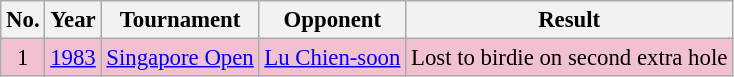<table class="wikitable" style="font-size:95%;">
<tr>
<th>No.</th>
<th>Year</th>
<th>Tournament</th>
<th>Opponent</th>
<th>Result</th>
</tr>
<tr style="background:#F2C1D1;">
<td align=center>1</td>
<td><a href='#'>1983</a></td>
<td><a href='#'>Singapore Open</a></td>
<td> <a href='#'>Lu Chien-soon</a></td>
<td>Lost to birdie on second extra hole</td>
</tr>
</table>
